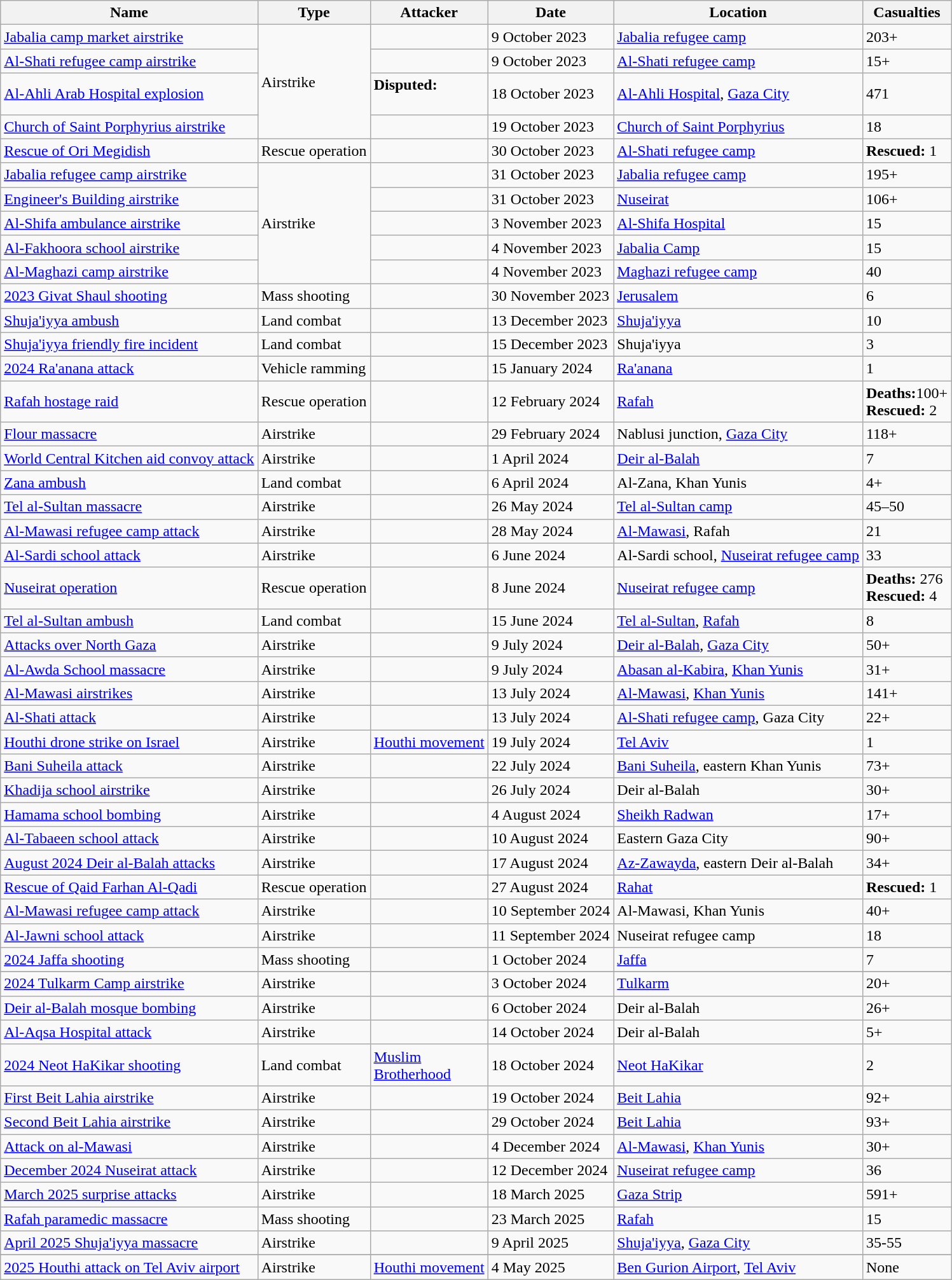<table class="wikitable sortable">
<tr>
<th>Name</th>
<th>Type</th>
<th>Attacker</th>
<th>Date</th>
<th>Location</th>
<th>Casualties</th>
</tr>
<tr>
<td><a href='#'>Jabalia camp market airstrike</a></td>
<td rowspan="4">Airstrike</td>
<td></td>
<td>9 October 2023</td>
<td><a href='#'>Jabalia refugee camp</a></td>
<td>203+</td>
</tr>
<tr>
<td><a href='#'>Al-Shati refugee camp airstrike</a></td>
<td></td>
<td>9 October 2023</td>
<td><a href='#'>Al-Shati refugee camp</a></td>
<td>15+</td>
</tr>
<tr>
<td><a href='#'>Al-Ahli Arab Hospital explosion</a></td>
<td><strong>Disputed:</strong><br> <br> </td>
<td>18 October 2023</td>
<td><a href='#'>Al-Ahli Hospital</a>, <a href='#'>Gaza City</a></td>
<td>471</td>
</tr>
<tr>
<td><a href='#'>Church of Saint Porphyrius airstrike</a></td>
<td></td>
<td>19 October 2023</td>
<td><a href='#'>Church of Saint Porphyrius</a></td>
<td>18</td>
</tr>
<tr>
<td><a href='#'>Rescue of Ori Megidish</a></td>
<td>Rescue operation</td>
<td></td>
<td>30 October 2023</td>
<td><a href='#'>Al-Shati refugee camp</a></td>
<td><strong>Rescued:</strong> 1</td>
</tr>
<tr>
<td><a href='#'>Jabalia refugee camp airstrike</a></td>
<td rowspan="5">Airstrike</td>
<td></td>
<td>31 October 2023</td>
<td><a href='#'>Jabalia refugee camp</a></td>
<td>195+</td>
</tr>
<tr>
<td><a href='#'>Engineer's Building airstrike</a></td>
<td></td>
<td>31 October 2023</td>
<td><a href='#'>Nuseirat</a></td>
<td>106+</td>
</tr>
<tr>
<td><a href='#'>Al-Shifa ambulance airstrike</a></td>
<td></td>
<td>3 November 2023</td>
<td><a href='#'>Al-Shifa Hospital</a></td>
<td>15</td>
</tr>
<tr>
<td><a href='#'>Al-Fakhoora school airstrike</a></td>
<td></td>
<td>4 November 2023</td>
<td><a href='#'>Jabalia Camp</a></td>
<td>15</td>
</tr>
<tr>
<td><a href='#'>Al-Maghazi camp airstrike</a></td>
<td></td>
<td>4 November 2023</td>
<td><a href='#'>Maghazi refugee camp</a></td>
<td>40</td>
</tr>
<tr>
<td><a href='#'>2023 Givat Shaul shooting</a></td>
<td>Mass shooting</td>
<td></td>
<td>30 November 2023</td>
<td><a href='#'>Jerusalem</a></td>
<td>6</td>
</tr>
<tr>
<td><a href='#'>Shuja'iyya ambush</a></td>
<td>Land combat</td>
<td></td>
<td>13 December 2023</td>
<td><a href='#'>Shuja'iyya</a></td>
<td>10</td>
</tr>
<tr>
<td><a href='#'>Shuja'iyya friendly fire incident</a></td>
<td>Land combat</td>
<td></td>
<td>15 December 2023</td>
<td>Shuja'iyya</td>
<td>3</td>
</tr>
<tr>
<td><a href='#'>2024 Ra'anana attack</a></td>
<td>Vehicle ramming</td>
<td></td>
<td>15 January 2024</td>
<td><a href='#'>Ra'anana</a></td>
<td>1</td>
</tr>
<tr>
<td><a href='#'>Rafah hostage raid</a></td>
<td>Rescue operation</td>
<td></td>
<td>12 February 2024</td>
<td><a href='#'>Rafah</a></td>
<td><strong>Deaths:</strong>100+<br><strong>Rescued:</strong> 2</td>
</tr>
<tr>
<td><a href='#'>Flour massacre</a></td>
<td>Airstrike</td>
<td></td>
<td>29 February 2024</td>
<td>Nablusi junction, <a href='#'>Gaza City</a></td>
<td>118+</td>
</tr>
<tr>
<td><a href='#'>World Central Kitchen aid convoy attack</a></td>
<td>Airstrike</td>
<td></td>
<td>1 April 2024</td>
<td><a href='#'>Deir al-Balah</a></td>
<td>7</td>
</tr>
<tr>
<td><a href='#'>Zana ambush</a></td>
<td>Land combat</td>
<td></td>
<td>6 April 2024</td>
<td>Al-Zana, Khan Yunis</td>
<td>4+</td>
</tr>
<tr>
<td><a href='#'>Tel al-Sultan massacre</a></td>
<td>Airstrike</td>
<td></td>
<td>26 May 2024</td>
<td><a href='#'>Tel al-Sultan camp</a></td>
<td>45–50</td>
</tr>
<tr>
<td><a href='#'>Al-Mawasi refugee camp attack</a></td>
<td>Airstrike</td>
<td></td>
<td>28 May 2024</td>
<td><a href='#'>Al-Mawasi</a>, Rafah</td>
<td>21</td>
</tr>
<tr>
<td><a href='#'>Al-Sardi school attack</a></td>
<td>Airstrike</td>
<td></td>
<td>6 June 2024</td>
<td>Al-Sardi school, <a href='#'>Nuseirat refugee camp</a></td>
<td>33</td>
</tr>
<tr>
<td><a href='#'>Nuseirat operation</a></td>
<td>Rescue operation</td>
<td></td>
<td>8 June 2024</td>
<td><a href='#'>Nuseirat refugee camp</a></td>
<td><strong>Deaths:</strong> 276<br><strong>Rescued:</strong> 4</td>
</tr>
<tr>
<td><a href='#'>Tel al-Sultan ambush</a></td>
<td>Land combat</td>
<td></td>
<td>15 June 2024</td>
<td><a href='#'>Tel al-Sultan</a>, <a href='#'>Rafah</a></td>
<td>8</td>
</tr>
<tr>
<td><a href='#'>Attacks over North Gaza</a></td>
<td>Airstrike</td>
<td></td>
<td>9 July 2024</td>
<td><a href='#'>Deir al-Balah</a>, <a href='#'>Gaza City</a></td>
<td>50+</td>
</tr>
<tr>
<td><a href='#'>Al-Awda School massacre</a></td>
<td>Airstrike</td>
<td></td>
<td>9 July 2024</td>
<td><a href='#'>Abasan al-Kabira</a>, <a href='#'>Khan Yunis</a></td>
<td>31+</td>
</tr>
<tr>
<td><a href='#'>Al-Mawasi airstrikes</a></td>
<td>Airstrike</td>
<td></td>
<td>13 July 2024</td>
<td><a href='#'>Al-Mawasi</a>, <a href='#'>Khan Yunis</a></td>
<td>141+</td>
</tr>
<tr>
<td><a href='#'>Al-Shati attack</a></td>
<td>Airstrike</td>
<td></td>
<td>13 July 2024</td>
<td><a href='#'>Al-Shati refugee camp</a>, Gaza City</td>
<td>22+</td>
</tr>
<tr>
<td><a href='#'>Houthi drone strike on Israel</a></td>
<td>Airstrike</td>
<td> <a href='#'>Houthi movement</a></td>
<td>19 July 2024</td>
<td><a href='#'>Tel Aviv</a></td>
<td>1</td>
</tr>
<tr>
<td><a href='#'>Bani Suheila attack</a></td>
<td>Airstrike</td>
<td></td>
<td>22 July 2024</td>
<td><a href='#'>Bani Suheila</a>, eastern Khan Yunis</td>
<td>73+</td>
</tr>
<tr>
<td><a href='#'>Khadija school airstrike</a></td>
<td>Airstrike</td>
<td></td>
<td>26 July 2024</td>
<td>Deir al-Balah</td>
<td>30+</td>
</tr>
<tr>
<td><a href='#'>Hamama school bombing</a></td>
<td>Airstrike</td>
<td></td>
<td>4 August 2024</td>
<td><a href='#'>Sheikh Radwan</a></td>
<td>17+</td>
</tr>
<tr>
<td><a href='#'>Al-Tabaeen school attack</a></td>
<td>Airstrike</td>
<td></td>
<td>10 August 2024</td>
<td>Eastern Gaza City</td>
<td>90+</td>
</tr>
<tr>
<td><a href='#'>August 2024 Deir al-Balah attacks</a></td>
<td>Airstrike</td>
<td></td>
<td>17 August 2024</td>
<td><a href='#'>Az-Zawayda</a>, eastern Deir al-Balah</td>
<td>34+</td>
</tr>
<tr>
<td><a href='#'>Rescue of Qaid Farhan Al-Qadi</a></td>
<td>Rescue operation</td>
<td></td>
<td>27 August 2024</td>
<td><a href='#'>Rahat</a></td>
<td><strong>Rescued:</strong> 1</td>
</tr>
<tr>
<td><a href='#'>Al-Mawasi refugee camp attack</a></td>
<td>Airstrike</td>
<td></td>
<td>10 September 2024</td>
<td>Al-Mawasi, Khan Yunis</td>
<td>40+</td>
</tr>
<tr>
<td><a href='#'>Al-Jawni school attack</a></td>
<td>Airstrike</td>
<td></td>
<td>11 September 2024</td>
<td>Nuseirat refugee camp</td>
<td>18</td>
</tr>
<tr>
<td><a href='#'>2024 Jaffa shooting</a></td>
<td>Mass shooting</td>
<td></td>
<td>1 October 2024</td>
<td><a href='#'>Jaffa</a></td>
<td>7</td>
</tr>
<tr>
</tr>
<tr>
<td><a href='#'>2024 Tulkarm Camp airstrike</a></td>
<td>Airstrike</td>
<td></td>
<td>3 October 2024</td>
<td><a href='#'>Tulkarm</a></td>
<td>20+</td>
</tr>
<tr>
<td><a href='#'>Deir al-Balah mosque bombing</a></td>
<td>Airstrike</td>
<td></td>
<td>6 October 2024</td>
<td>Deir al-Balah</td>
<td>26+</td>
</tr>
<tr>
<td><a href='#'>Al-Aqsa Hospital attack</a></td>
<td>Airstrike</td>
<td></td>
<td>14 October 2024</td>
<td>Deir al-Balah</td>
<td>5+</td>
</tr>
<tr>
<td><a href='#'>2024 Neot HaKikar shooting</a></td>
<td>Land combat</td>
<td> <a href='#'>Muslim <br>Brotherhood</a></td>
<td>18 October 2024</td>
<td><a href='#'>Neot HaKikar</a></td>
<td>2</td>
</tr>
<tr>
<td><a href='#'>First Beit Lahia airstrike</a></td>
<td>Airstrike</td>
<td></td>
<td>19 October 2024</td>
<td><a href='#'>Beit Lahia</a></td>
<td>92+</td>
</tr>
<tr>
<td><a href='#'>Second Beit Lahia airstrike</a></td>
<td>Airstrike</td>
<td></td>
<td>29 October 2024</td>
<td><a href='#'>Beit Lahia</a></td>
<td>93+</td>
</tr>
<tr>
<td><a href='#'>Attack on al-Mawasi</a></td>
<td>Airstrike</td>
<td></td>
<td>4 December 2024</td>
<td><a href='#'>Al-Mawasi</a>, <a href='#'>Khan Yunis</a></td>
<td>30+</td>
</tr>
<tr>
<td><a href='#'>December 2024 Nuseirat attack</a></td>
<td>Airstrike</td>
<td></td>
<td>12 December 2024</td>
<td><a href='#'>Nuseirat refugee camp</a></td>
<td>36</td>
</tr>
<tr>
<td><a href='#'>March 2025 surprise attacks</a></td>
<td>Airstrike</td>
<td></td>
<td>18 March 2025</td>
<td><a href='#'>Gaza Strip</a></td>
<td>591+</td>
</tr>
<tr>
<td><a href='#'>Rafah paramedic massacre</a></td>
<td>Mass shooting</td>
<td></td>
<td>23 March 2025</td>
<td><a href='#'>Rafah</a></td>
<td>15</td>
</tr>
<tr>
<td><a href='#'>April 2025 Shuja'iyya massacre</a></td>
<td>Airstrike</td>
<td></td>
<td>9 April 2025</td>
<td><a href='#'>Shuja'iyya</a>, <a href='#'>Gaza City</a></td>
<td>35-55</td>
</tr>
<tr>
</tr>
<tr>
<td><a href='#'>2025 Houthi attack on Tel Aviv airport</a></td>
<td>Airstrike</td>
<td> <a href='#'>Houthi movement</a></td>
<td>4 May 2025</td>
<td><a href='#'>Ben Gurion Airport</a>, <a href='#'>Tel Aviv</a></td>
<td>None<br></td>
</tr>
</table>
